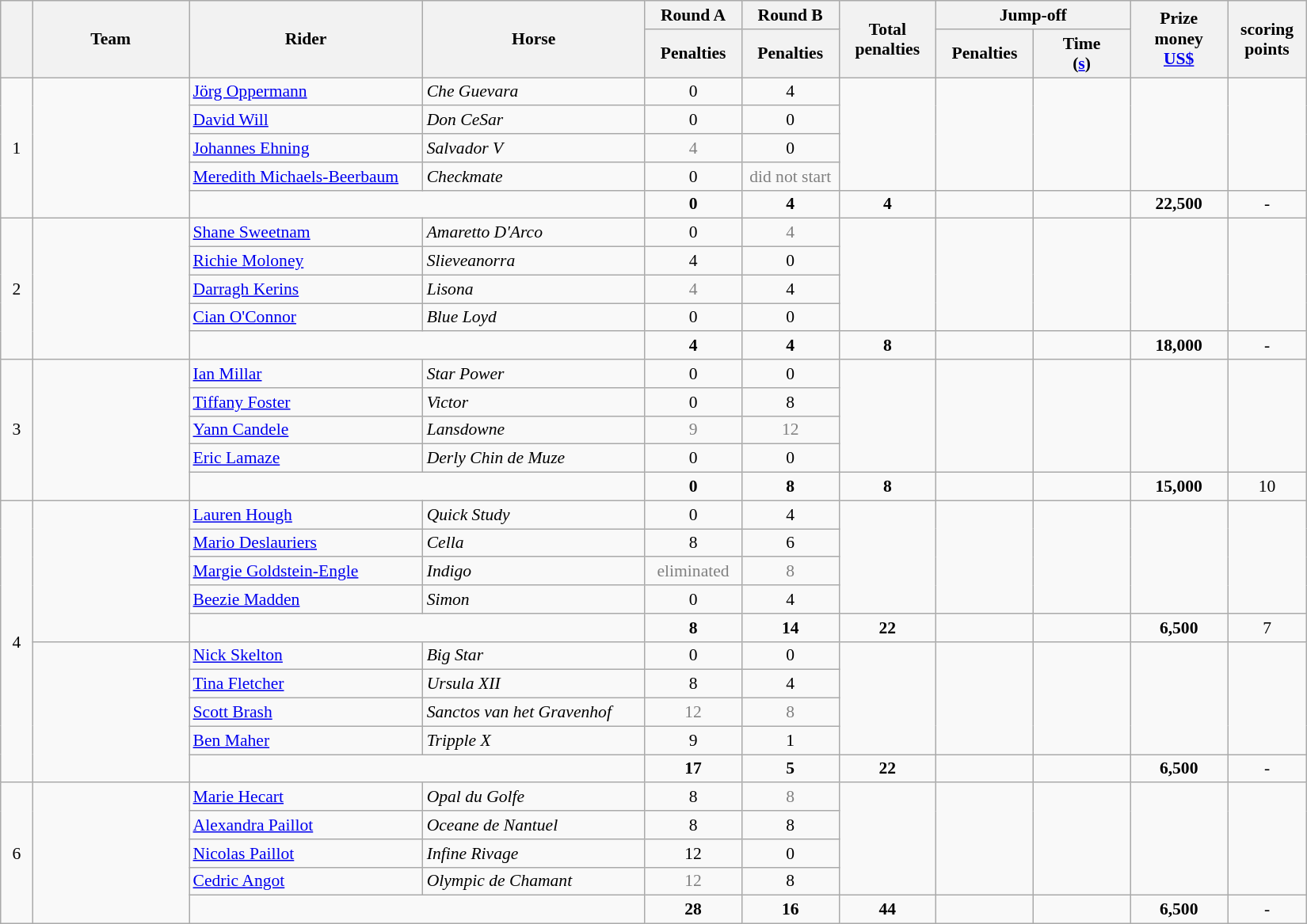<table class="wikitable" style="font-size: 90%">
<tr>
<th rowspan=2 width=20></th>
<th rowspan=2 width=125>Team</th>
<th rowspan=2 width=190>Rider</th>
<th rowspan=2 width=180>Horse</th>
<th>Round A</th>
<th>Round B</th>
<th rowspan=2 width=75>Total penalties</th>
<th colspan=2>Jump-off</th>
<th rowspan=2 width=75>Prize money<br><a href='#'>US$</a></th>
<th rowspan=2 width=60>scoring<br>points</th>
</tr>
<tr>
<th width=75>Penalties</th>
<th width=75>Penalties</th>
<th width=75>Penalties</th>
<th width=75>Time<br>(<a href='#'>s</a>)</th>
</tr>
<tr>
<td rowspan=5 align=center>1</td>
<td rowspan=5></td>
<td><a href='#'>Jörg Oppermann</a></td>
<td><em>Che Guevara</em></td>
<td align=center>0</td>
<td align=center>4</td>
<td rowspan=4></td>
<td rowspan=4></td>
<td rowspan=4></td>
<td rowspan=4></td>
<td rowspan=4></td>
</tr>
<tr>
<td><a href='#'>David Will</a></td>
<td><em>Don CeSar</em></td>
<td align=center>0</td>
<td align=center>0</td>
</tr>
<tr>
<td><a href='#'>Johannes Ehning</a></td>
<td><em>Salvador V</em></td>
<td align=center style=color:gray>4</td>
<td align=center>0</td>
</tr>
<tr>
<td><a href='#'>Meredith Michaels-Beerbaum</a></td>
<td><em>Checkmate</em></td>
<td align=center>0</td>
<td align=center style=color:gray>did not start</td>
</tr>
<tr>
<td colspan=2></td>
<td align=center><strong>0</strong></td>
<td align=center><strong>4</strong></td>
<td align=center><strong>4</strong></td>
<td></td>
<td></td>
<td align=center><strong>22,500</strong></td>
<td align=center>-</td>
</tr>
<tr>
<td rowspan=5 align=center>2</td>
<td rowspan=5></td>
<td><a href='#'>Shane Sweetnam</a></td>
<td><em>Amaretto D'Arco</em></td>
<td align=center>0</td>
<td align=center style=color:gray>4</td>
<td rowspan=4></td>
<td rowspan=4></td>
<td rowspan=4></td>
<td rowspan=4></td>
<td rowspan=4></td>
</tr>
<tr>
<td><a href='#'>Richie Moloney</a></td>
<td><em>Slieveanorra</em></td>
<td align=center>4</td>
<td align=center>0</td>
</tr>
<tr>
<td><a href='#'>Darragh Kerins</a></td>
<td><em>Lisona</em></td>
<td align=center style=color:gray>4</td>
<td align=center>4</td>
</tr>
<tr>
<td><a href='#'>Cian O'Connor</a></td>
<td><em>Blue Loyd</em></td>
<td align=center>0</td>
<td align=center>0</td>
</tr>
<tr>
<td colspan=2></td>
<td align=center><strong>4</strong></td>
<td align=center><strong>4</strong></td>
<td align=center><strong>8</strong></td>
<td></td>
<td></td>
<td align=center><strong>18,000</strong></td>
<td align=center>-</td>
</tr>
<tr>
<td rowspan=5 align=center>3</td>
<td rowspan=5></td>
<td><a href='#'>Ian Millar</a></td>
<td><em>Star Power</em></td>
<td align=center>0</td>
<td align=center>0</td>
<td rowspan=4></td>
<td rowspan=4></td>
<td rowspan=4></td>
<td rowspan=4></td>
<td rowspan=4></td>
</tr>
<tr>
<td><a href='#'>Tiffany Foster</a></td>
<td><em>Victor</em></td>
<td align=center>0</td>
<td align=center>8</td>
</tr>
<tr>
<td><a href='#'>Yann Candele</a></td>
<td><em>Lansdowne</em></td>
<td align=center style=color:gray>9</td>
<td align=center style=color:gray>12</td>
</tr>
<tr>
<td><a href='#'>Eric Lamaze</a></td>
<td><em>Derly Chin de Muze</em></td>
<td align=center>0</td>
<td align=center>0</td>
</tr>
<tr>
<td colspan=2></td>
<td align=center><strong>0</strong></td>
<td align=center><strong>8</strong></td>
<td align=center><strong>8</strong></td>
<td></td>
<td></td>
<td align=center><strong>15,000</strong></td>
<td align=center>10</td>
</tr>
<tr>
<td rowspan=10 align=center>4</td>
<td rowspan=5></td>
<td><a href='#'>Lauren Hough</a></td>
<td><em>Quick Study</em></td>
<td align=center>0</td>
<td align=center>4</td>
<td rowspan=4></td>
<td rowspan=4></td>
<td rowspan=4></td>
<td rowspan=4></td>
<td rowspan=4></td>
</tr>
<tr>
<td><a href='#'>Mario Deslauriers</a></td>
<td><em>Cella</em></td>
<td align=center>8</td>
<td align=center>6</td>
</tr>
<tr>
<td><a href='#'>Margie Goldstein-Engle</a></td>
<td><em>Indigo</em></td>
<td align=center style=color:gray>eliminated</td>
<td align=center style=color:gray>8</td>
</tr>
<tr>
<td><a href='#'>Beezie Madden</a></td>
<td><em>Simon</em></td>
<td align=center>0</td>
<td align=center>4</td>
</tr>
<tr>
<td colspan=2></td>
<td align=center><strong>8</strong></td>
<td align=center><strong>14</strong></td>
<td align=center><strong>22</strong></td>
<td></td>
<td></td>
<td align=center><strong>6,500</strong></td>
<td align=center>7</td>
</tr>
<tr>
<td rowspan=5></td>
<td><a href='#'>Nick Skelton</a></td>
<td><em>Big Star</em></td>
<td align=center>0</td>
<td align=center>0</td>
<td rowspan=4></td>
<td rowspan=4></td>
<td rowspan=4></td>
<td rowspan=4></td>
<td rowspan=4></td>
</tr>
<tr>
<td><a href='#'>Tina Fletcher</a></td>
<td><em>Ursula XII</em></td>
<td align=center>8</td>
<td align=center>4</td>
</tr>
<tr>
<td><a href='#'>Scott Brash</a></td>
<td><em>Sanctos van het Gravenhof</em></td>
<td align=center style=color:gray>12</td>
<td align=center style=color:gray>8</td>
</tr>
<tr>
<td><a href='#'>Ben Maher</a></td>
<td><em>Tripple X</em></td>
<td align=center>9</td>
<td align=center>1</td>
</tr>
<tr>
<td colspan=2></td>
<td align=center><strong>17</strong></td>
<td align=center><strong>5</strong></td>
<td align=center><strong>22</strong></td>
<td></td>
<td></td>
<td align=center><strong>6,500</strong></td>
<td align=center>-</td>
</tr>
<tr>
<td rowspan=5 align=center>6</td>
<td rowspan=5></td>
<td><a href='#'>Marie Hecart</a></td>
<td><em>Opal du Golfe</em></td>
<td align=center>8</td>
<td align=center style=color:gray>8</td>
<td rowspan=4></td>
<td rowspan=4></td>
<td rowspan=4></td>
<td rowspan=4></td>
<td rowspan=4></td>
</tr>
<tr>
<td><a href='#'>Alexandra Paillot</a></td>
<td><em>Oceane de Nantuel</em></td>
<td align=center>8</td>
<td align=center>8</td>
</tr>
<tr>
<td><a href='#'>Nicolas Paillot</a></td>
<td><em>Infine Rivage</em></td>
<td align=center>12</td>
<td align=center>0</td>
</tr>
<tr>
<td><a href='#'>Cedric Angot</a></td>
<td><em>Olympic de Chamant</em></td>
<td align=center style=color:gray>12</td>
<td align=center>8</td>
</tr>
<tr>
<td colspan=2></td>
<td align=center><strong>28</strong></td>
<td align=center><strong>16</strong></td>
<td align=center><strong>44</strong></td>
<td></td>
<td></td>
<td align=center><strong>6,500</strong></td>
<td align=center>-</td>
</tr>
</table>
